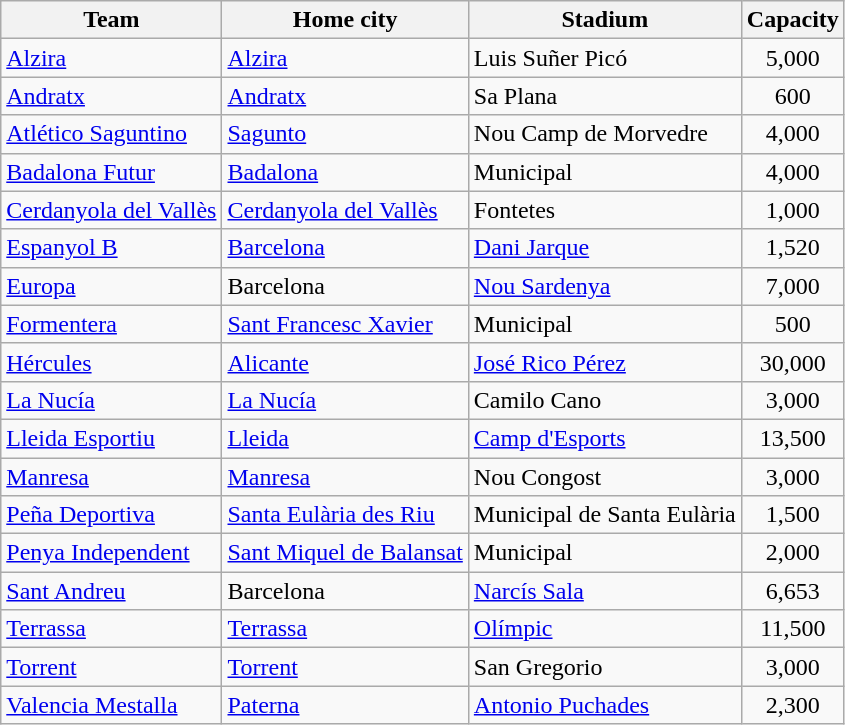<table class="wikitable sortable">
<tr>
<th>Team</th>
<th>Home city</th>
<th>Stadium</th>
<th>Capacity</th>
</tr>
<tr>
<td><a href='#'>Alzira</a></td>
<td><a href='#'>Alzira</a></td>
<td>Luis Suñer Picó</td>
<td align=center>5,000</td>
</tr>
<tr>
<td><a href='#'>Andratx</a></td>
<td><a href='#'>Andratx</a></td>
<td>Sa Plana</td>
<td align=center>600</td>
</tr>
<tr>
<td><a href='#'>Atlético Saguntino</a></td>
<td><a href='#'>Sagunto</a></td>
<td>Nou Camp de Morvedre</td>
<td align=center>4,000</td>
</tr>
<tr>
<td><a href='#'>Badalona Futur</a></td>
<td><a href='#'>Badalona</a></td>
<td>Municipal</td>
<td align=center>4,000</td>
</tr>
<tr>
<td><a href='#'>Cerdanyola del Vallès</a></td>
<td><a href='#'>Cerdanyola del Vallès</a></td>
<td>Fontetes</td>
<td align=center>1,000</td>
</tr>
<tr>
<td><a href='#'>Espanyol B</a></td>
<td><a href='#'>Barcelona</a></td>
<td><a href='#'>Dani Jarque</a></td>
<td align=center>1,520</td>
</tr>
<tr>
<td><a href='#'>Europa</a></td>
<td>Barcelona</td>
<td><a href='#'>Nou Sardenya</a></td>
<td align=center>7,000</td>
</tr>
<tr>
<td><a href='#'>Formentera</a></td>
<td><a href='#'>Sant Francesc Xavier</a></td>
<td>Municipal</td>
<td align=center>500</td>
</tr>
<tr>
<td><a href='#'>Hércules</a></td>
<td><a href='#'>Alicante</a></td>
<td><a href='#'>José Rico Pérez</a></td>
<td align=center>30,000</td>
</tr>
<tr>
<td><a href='#'>La Nucía</a></td>
<td><a href='#'>La Nucía</a></td>
<td>Camilo Cano</td>
<td align=center>3,000</td>
</tr>
<tr>
<td><a href='#'>Lleida Esportiu</a></td>
<td><a href='#'>Lleida</a></td>
<td><a href='#'>Camp d'Esports</a></td>
<td align=center>13,500</td>
</tr>
<tr>
<td><a href='#'>Manresa</a></td>
<td><a href='#'>Manresa</a></td>
<td>Nou Congost</td>
<td align=center>3,000</td>
</tr>
<tr>
<td><a href='#'>Peña Deportiva</a></td>
<td><a href='#'>Santa Eulària des Riu</a></td>
<td>Municipal de Santa Eulària</td>
<td align=center>1,500</td>
</tr>
<tr>
<td><a href='#'>Penya Independent</a></td>
<td><a href='#'>Sant Miquel de Balansat</a></td>
<td>Municipal</td>
<td align=center>2,000</td>
</tr>
<tr>
<td><a href='#'>Sant Andreu</a></td>
<td>Barcelona</td>
<td><a href='#'>Narcís Sala</a></td>
<td align=center>6,653</td>
</tr>
<tr>
<td><a href='#'>Terrassa</a></td>
<td><a href='#'>Terrassa</a></td>
<td><a href='#'>Olímpic</a></td>
<td align=center>11,500</td>
</tr>
<tr>
<td><a href='#'>Torrent</a></td>
<td><a href='#'>Torrent</a></td>
<td>San Gregorio</td>
<td align=center>3,000</td>
</tr>
<tr>
<td><a href='#'>Valencia Mestalla</a></td>
<td><a href='#'>Paterna</a></td>
<td><a href='#'>Antonio Puchades</a></td>
<td align=center>2,300</td>
</tr>
</table>
